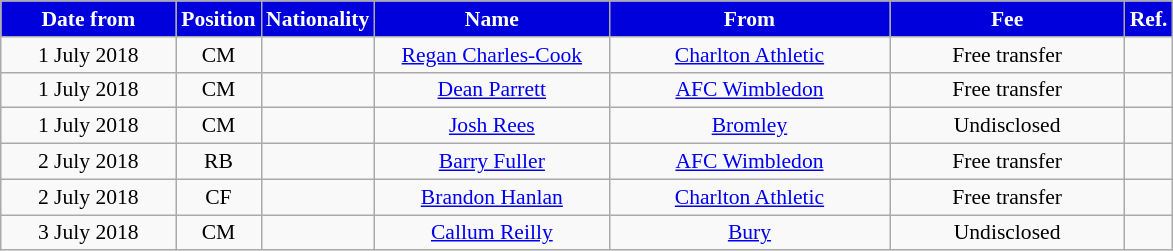<table class="wikitable"  style="text-align:center; font-size:90%; ">
<tr>
<th style="background:#0000DD; color:#FFFFFF; width:110px;">Date from</th>
<th style="background:#0000DD; color:#FFFFFF; width:50px;">Position</th>
<th style="background:#0000DD; color:#FFFFFF; width:50px;">Nationality</th>
<th style="background:#0000DD; color:#FFFFFF; width:150px;">Name</th>
<th style="background:#0000DD; color:#FFFFFF; width:180px;">From</th>
<th style="background:#0000DD; color:#FFFFFF; width:150px;">Fee</th>
<th style="background:#0000DD; color:#FFFFFF; width:25px;">Ref.</th>
</tr>
<tr>
<td>1 July 2018</td>
<td>CM</td>
<td></td>
<td><a href='#'>Regan Charles-Cook</a></td>
<td><a href='#'>Charlton Athletic</a></td>
<td>Free transfer</td>
<td></td>
</tr>
<tr>
<td>1 July 2018</td>
<td>CM</td>
<td></td>
<td><a href='#'>Dean Parrett</a></td>
<td><a href='#'>AFC Wimbledon</a></td>
<td>Free transfer</td>
<td></td>
</tr>
<tr>
<td>1 July 2018</td>
<td>CM</td>
<td></td>
<td><a href='#'>Josh Rees</a></td>
<td><a href='#'>Bromley</a></td>
<td>Undisclosed</td>
<td></td>
</tr>
<tr>
<td>2 July 2018</td>
<td>RB</td>
<td></td>
<td><a href='#'>Barry Fuller</a></td>
<td><a href='#'>AFC Wimbledon</a></td>
<td>Free transfer</td>
<td></td>
</tr>
<tr>
<td>2 July 2018</td>
<td>CF</td>
<td></td>
<td><a href='#'>Brandon Hanlan</a></td>
<td><a href='#'>Charlton Athletic</a></td>
<td>Free transfer</td>
<td></td>
</tr>
<tr>
<td>3 July 2018</td>
<td>CM</td>
<td></td>
<td><a href='#'>Callum Reilly</a></td>
<td><a href='#'>Bury</a></td>
<td>Undisclosed</td>
<td></td>
</tr>
</table>
